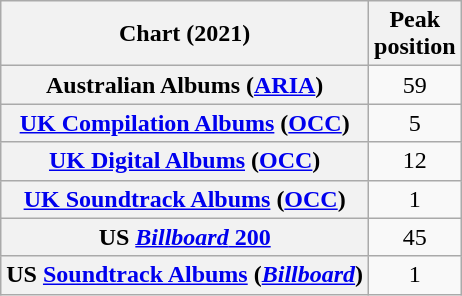<table class="wikitable sortable plainrowheaders" style="text-align:center;">
<tr>
<th scope="col">Chart (2021)</th>
<th scope="col">Peak<br>position</th>
</tr>
<tr>
<th scope="row">Australian Albums (<a href='#'>ARIA</a>)</th>
<td>59</td>
</tr>
<tr>
<th scope="row"><a href='#'>UK Compilation Albums</a> (<a href='#'>OCC</a>)</th>
<td>5</td>
</tr>
<tr>
<th scope="row"><a href='#'>UK Digital Albums</a> (<a href='#'>OCC</a>)</th>
<td>12</td>
</tr>
<tr>
<th scope="row"><a href='#'>UK Soundtrack Albums</a> (<a href='#'>OCC</a>)</th>
<td>1</td>
</tr>
<tr>
<th scope="row">US <a href='#'><em>Billboard</em> 200</a></th>
<td>45</td>
</tr>
<tr>
<th scope="row">US <a href='#'>Soundtrack Albums</a> (<a href='#'><em>Billboard</em></a>)</th>
<td>1</td>
</tr>
</table>
